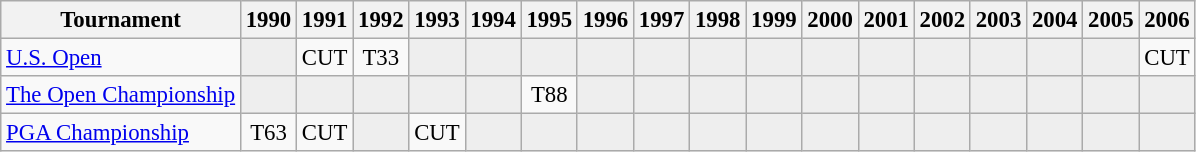<table class="wikitable" style="font-size:95%;text-align:center;">
<tr>
<th>Tournament</th>
<th>1990</th>
<th>1991</th>
<th>1992</th>
<th>1993</th>
<th>1994</th>
<th>1995</th>
<th>1996</th>
<th>1997</th>
<th>1998</th>
<th>1999</th>
<th>2000</th>
<th>2001</th>
<th>2002</th>
<th>2003</th>
<th>2004</th>
<th>2005</th>
<th>2006</th>
</tr>
<tr>
<td align=left><a href='#'>U.S. Open</a></td>
<td style="background:#eeeeee;"></td>
<td>CUT</td>
<td>T33</td>
<td style="background:#eeeeee;"></td>
<td style="background:#eeeeee;"></td>
<td style="background:#eeeeee;"></td>
<td style="background:#eeeeee;"></td>
<td style="background:#eeeeee;"></td>
<td style="background:#eeeeee;"></td>
<td style="background:#eeeeee;"></td>
<td style="background:#eeeeee;"></td>
<td style="background:#eeeeee;"></td>
<td style="background:#eeeeee;"></td>
<td style="background:#eeeeee;"></td>
<td style="background:#eeeeee;"></td>
<td style="background:#eeeeee;"></td>
<td>CUT</td>
</tr>
<tr>
<td align=left><a href='#'>The Open Championship</a></td>
<td style="background:#eeeeee;"></td>
<td style="background:#eeeeee;"></td>
<td style="background:#eeeeee;"></td>
<td style="background:#eeeeee;"></td>
<td style="background:#eeeeee;"></td>
<td>T88</td>
<td style="background:#eeeeee;"></td>
<td style="background:#eeeeee;"></td>
<td style="background:#eeeeee;"></td>
<td style="background:#eeeeee;"></td>
<td style="background:#eeeeee;"></td>
<td style="background:#eeeeee;"></td>
<td style="background:#eeeeee;"></td>
<td style="background:#eeeeee;"></td>
<td style="background:#eeeeee;"></td>
<td style="background:#eeeeee;"></td>
<td style="background:#eeeeee;"></td>
</tr>
<tr>
<td align=left><a href='#'>PGA Championship</a></td>
<td>T63</td>
<td>CUT</td>
<td style="background:#eeeeee;"></td>
<td>CUT</td>
<td style="background:#eeeeee;"></td>
<td style="background:#eeeeee;"></td>
<td style="background:#eeeeee;"></td>
<td style="background:#eeeeee;"></td>
<td style="background:#eeeeee;"></td>
<td style="background:#eeeeee;"></td>
<td style="background:#eeeeee;"></td>
<td style="background:#eeeeee;"></td>
<td style="background:#eeeeee;"></td>
<td style="background:#eeeeee;"></td>
<td style="background:#eeeeee;"></td>
<td style="background:#eeeeee;"></td>
<td style="background:#eeeeee;"></td>
</tr>
</table>
